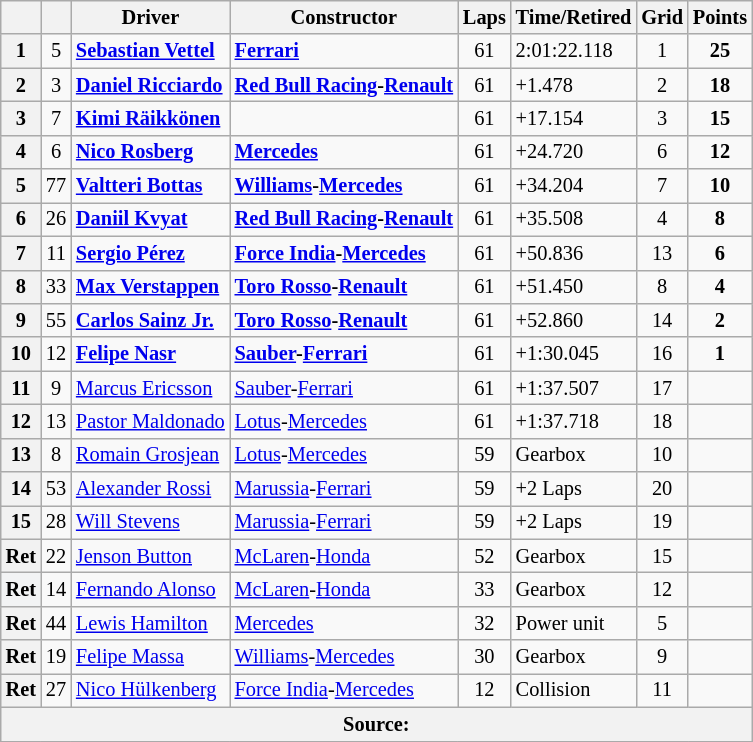<table class="wikitable" style="font-size: 85%;">
<tr>
<th></th>
<th></th>
<th>Driver</th>
<th>Constructor</th>
<th>Laps</th>
<th>Time/Retired</th>
<th>Grid</th>
<th>Points</th>
</tr>
<tr>
<th>1</th>
<td align="center">5</td>
<td> <strong><a href='#'>Sebastian Vettel</a></strong></td>
<td><strong><a href='#'>Ferrari</a></strong></td>
<td align="center">61</td>
<td>2:01:22.118</td>
<td align="center">1</td>
<td align="center"><strong>25</strong></td>
</tr>
<tr>
<th>2</th>
<td style="text-align:center">3</td>
<td> <strong><a href='#'>Daniel Ricciardo</a></strong></td>
<td><strong><a href='#'>Red Bull Racing</a>-<a href='#'>Renault</a></strong></td>
<td align="center">61</td>
<td>+1.478</td>
<td align="center">2</td>
<td align="center"><strong>18</strong></td>
</tr>
<tr>
<th>3</th>
<td style="text-align:center">7</td>
<td> <strong><a href='#'>Kimi Räikkönen</a></strong></td>
<td></td>
<td align="center">61</td>
<td>+17.154</td>
<td align="center">3</td>
<td align="center"><strong>15</strong></td>
</tr>
<tr>
<th>4</th>
<td align="center">6</td>
<td> <strong><a href='#'>Nico Rosberg</a></strong></td>
<td><strong><a href='#'>Mercedes</a></strong></td>
<td align="center">61</td>
<td>+24.720</td>
<td align="center">6</td>
<td align="center"><strong>12</strong></td>
</tr>
<tr>
<th>5</th>
<td style="text-align:center">77</td>
<td> <strong><a href='#'>Valtteri Bottas</a></strong></td>
<td><strong><a href='#'>Williams</a>-<a href='#'>Mercedes</a></strong></td>
<td align="center">61</td>
<td>+34.204</td>
<td align="center">7</td>
<td align="center"><strong>10</strong></td>
</tr>
<tr>
<th>6</th>
<td align="center">26</td>
<td> <strong><a href='#'>Daniil Kvyat</a></strong></td>
<td><strong><a href='#'>Red Bull Racing</a>-<a href='#'>Renault</a></strong></td>
<td align="center">61</td>
<td>+35.508</td>
<td align="center">4</td>
<td align="center"><strong>8</strong></td>
</tr>
<tr>
<th>7</th>
<td style="text-align:center">11</td>
<td> <strong><a href='#'>Sergio Pérez</a></strong></td>
<td><strong><a href='#'>Force India</a>-<a href='#'>Mercedes</a></strong></td>
<td align="center">61</td>
<td>+50.836</td>
<td align="center">13</td>
<td align="center"><strong>6</strong></td>
</tr>
<tr>
<th>8</th>
<td style="text-align:center">33</td>
<td> <strong><a href='#'>Max Verstappen</a></strong></td>
<td><strong><a href='#'>Toro Rosso</a>-<a href='#'>Renault</a></strong></td>
<td align="center">61</td>
<td>+51.450</td>
<td align="center">8</td>
<td align="center"><strong>4</strong></td>
</tr>
<tr>
<th>9</th>
<td style="text-align:center">55</td>
<td> <strong><a href='#'>Carlos Sainz Jr.</a></strong></td>
<td><strong><a href='#'>Toro Rosso</a>-<a href='#'>Renault</a></strong></td>
<td align="center">61</td>
<td>+52.860</td>
<td align="center">14</td>
<td align="center"><strong>2</strong></td>
</tr>
<tr>
<th>10</th>
<td style="text-align:center">12</td>
<td> <strong><a href='#'>Felipe Nasr</a></strong></td>
<td><strong><a href='#'>Sauber</a>-<a href='#'>Ferrari</a></strong></td>
<td align="center">61</td>
<td>+1:30.045</td>
<td align="center">16</td>
<td align="center"><strong>1</strong></td>
</tr>
<tr>
<th>11</th>
<td align="center">9</td>
<td> <a href='#'>Marcus Ericsson</a></td>
<td><a href='#'>Sauber</a>-<a href='#'>Ferrari</a></td>
<td align="center">61</td>
<td>+1:37.507</td>
<td align="center">17</td>
<td></td>
</tr>
<tr>
<th>12</th>
<td style="text-align:center">13</td>
<td> <a href='#'>Pastor Maldonado</a></td>
<td><a href='#'>Lotus</a>-<a href='#'>Mercedes</a></td>
<td align="center">61</td>
<td>+1:37.718</td>
<td align="center">18</td>
<td></td>
</tr>
<tr>
<th>13</th>
<td align="center">8</td>
<td> <a href='#'>Romain Grosjean</a></td>
<td><a href='#'>Lotus</a>-<a href='#'>Mercedes</a></td>
<td align="center">59</td>
<td>Gearbox</td>
<td align="center">10</td>
<td></td>
</tr>
<tr>
<th>14</th>
<td style="text-align:center">53</td>
<td> <a href='#'>Alexander Rossi</a></td>
<td><a href='#'>Marussia</a>-<a href='#'>Ferrari</a></td>
<td align="center">59</td>
<td>+2 Laps</td>
<td align="center">20</td>
<td></td>
</tr>
<tr>
<th>15</th>
<td align="center">28</td>
<td> <a href='#'>Will Stevens</a></td>
<td><a href='#'>Marussia</a>-<a href='#'>Ferrari</a></td>
<td align="center">59</td>
<td>+2 Laps</td>
<td align="center">19</td>
<td></td>
</tr>
<tr>
<th>Ret</th>
<td align="center">22</td>
<td> <a href='#'>Jenson Button</a></td>
<td><a href='#'>McLaren</a>-<a href='#'>Honda</a></td>
<td align="center">52</td>
<td>Gearbox</td>
<td align="center">15</td>
<td></td>
</tr>
<tr>
<th style="background-color:#f2f3f4">Ret</th>
<td style="text-align:center">14</td>
<td> <a href='#'>Fernando Alonso</a></td>
<td><a href='#'>McLaren</a>-<a href='#'>Honda</a></td>
<td align="center">33</td>
<td>Gearbox</td>
<td align="center">12</td>
<td></td>
</tr>
<tr>
<th>Ret</th>
<td align="center">44</td>
<td> <a href='#'>Lewis Hamilton</a></td>
<td><a href='#'>Mercedes</a></td>
<td align="center">32</td>
<td>Power unit</td>
<td align="center">5</td>
<td></td>
</tr>
<tr>
<th>Ret</th>
<td align="center">19</td>
<td> <a href='#'>Felipe Massa</a></td>
<td><a href='#'>Williams</a>-<a href='#'>Mercedes</a></td>
<td align="center">30</td>
<td>Gearbox</td>
<td align="center">9</td>
<td></td>
</tr>
<tr>
<th>Ret</th>
<td style="text-align:center">27</td>
<td> <a href='#'>Nico Hülkenberg</a></td>
<td><a href='#'>Force India</a>-<a href='#'>Mercedes</a></td>
<td align="center">12</td>
<td>Collision</td>
<td align="center">11</td>
<td></td>
</tr>
<tr>
<th colspan=8>Source:</th>
</tr>
<tr>
</tr>
</table>
